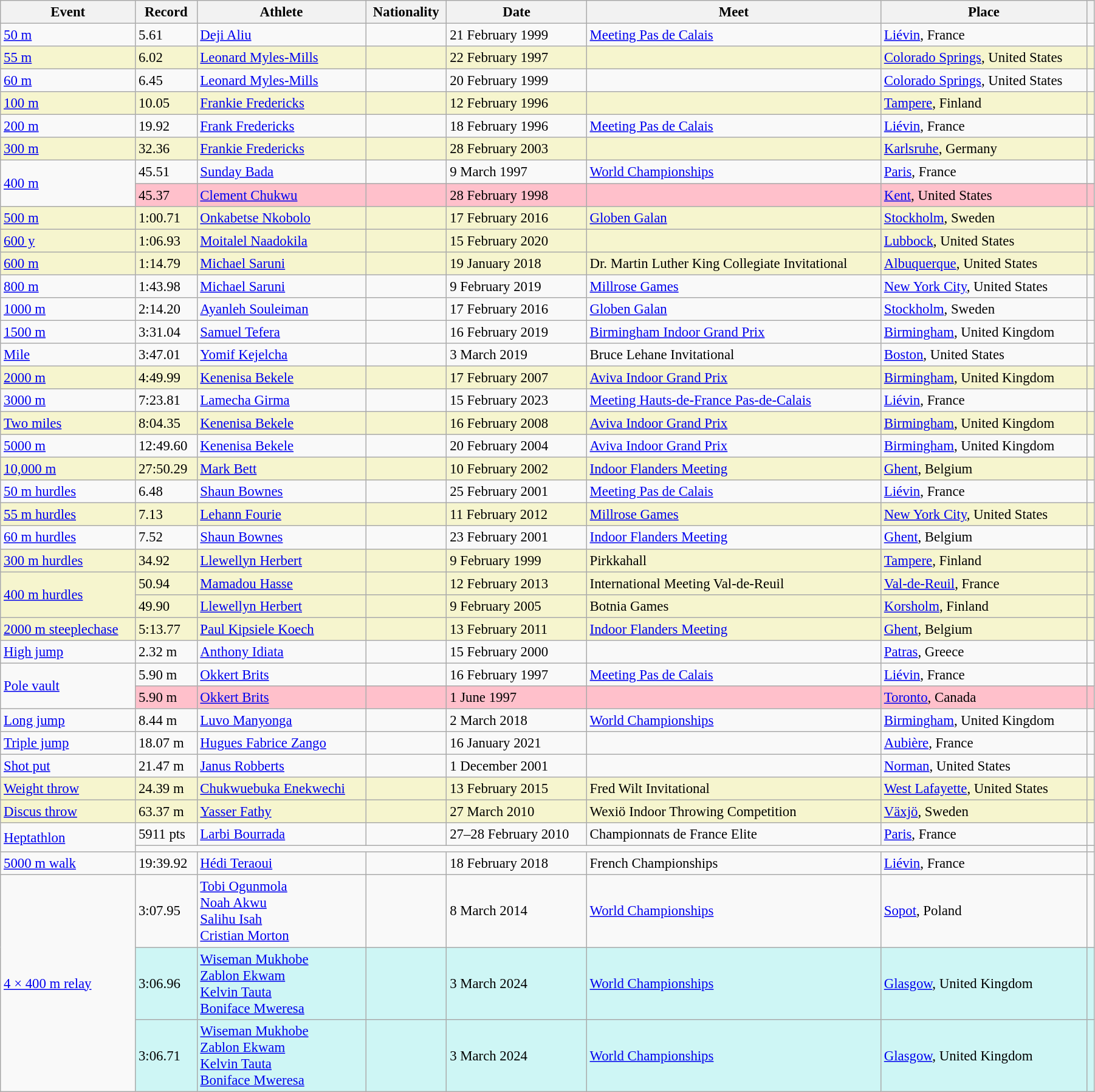<table class="wikitable" style="font-size:95%; width: 95%;">
<tr>
<th>Event</th>
<th>Record</th>
<th>Athlete</th>
<th>Nationality</th>
<th>Date</th>
<th>Meet</th>
<th>Place</th>
<th></th>
</tr>
<tr>
<td><a href='#'>50 m</a></td>
<td>5.61</td>
<td><a href='#'>Deji Aliu</a></td>
<td></td>
<td>21 February 1999</td>
<td><a href='#'>Meeting Pas de Calais</a></td>
<td><a href='#'>Liévin</a>, France</td>
<td></td>
</tr>
<tr style="background:#f6F5CE;">
<td><a href='#'>55 m</a></td>
<td>6.02 </td>
<td><a href='#'>Leonard Myles-Mills</a></td>
<td></td>
<td>22 February 1997</td>
<td></td>
<td><a href='#'>Colorado Springs</a>, United States</td>
<td></td>
</tr>
<tr>
<td><a href='#'>60 m</a></td>
<td>6.45 </td>
<td><a href='#'>Leonard Myles-Mills</a></td>
<td></td>
<td>20 February 1999</td>
<td></td>
<td><a href='#'>Colorado Springs</a>, United States</td>
<td></td>
</tr>
<tr style="background:#f6F5CE;">
<td><a href='#'>100 m</a></td>
<td>10.05</td>
<td><a href='#'>Frankie Fredericks</a></td>
<td></td>
<td>12 February 1996</td>
<td></td>
<td><a href='#'>Tampere</a>, Finland</td>
<td></td>
</tr>
<tr>
<td><a href='#'>200 m</a></td>
<td>19.92</td>
<td><a href='#'>Frank Fredericks</a></td>
<td></td>
<td>18 February 1996</td>
<td><a href='#'>Meeting Pas de Calais</a></td>
<td><a href='#'>Liévin</a>, France</td>
<td></td>
</tr>
<tr style="background:#f6F5CE;">
<td><a href='#'>300 m</a></td>
<td>32.36</td>
<td><a href='#'>Frankie Fredericks</a></td>
<td></td>
<td>28 February 2003</td>
<td></td>
<td><a href='#'>Karlsruhe</a>, Germany</td>
<td></td>
</tr>
<tr>
<td rowspan=2><a href='#'>400 m</a></td>
<td>45.51</td>
<td><a href='#'>Sunday Bada</a></td>
<td></td>
<td>9 March 1997</td>
<td><a href='#'>World Championships</a></td>
<td><a href='#'>Paris</a>, France</td>
<td></td>
</tr>
<tr bgcolor=pink>
<td>45.37 </td>
<td><a href='#'>Clement Chukwu</a></td>
<td></td>
<td>28 February 1998</td>
<td></td>
<td><a href='#'>Kent</a>,  United States</td>
<td></td>
</tr>
<tr style="background:#f6F5CE;">
<td><a href='#'>500 m</a></td>
<td>1:00.71</td>
<td><a href='#'>Onkabetse Nkobolo</a></td>
<td></td>
<td>17 February 2016</td>
<td><a href='#'>Globen Galan</a></td>
<td><a href='#'>Stockholm</a>, Sweden</td>
<td></td>
</tr>
<tr style="background:#f6F5CE;">
<td><a href='#'>600 y</a></td>
<td>1:06.93</td>
<td><a href='#'>Moitalel Naadokila</a></td>
<td></td>
<td>15 February 2020</td>
<td></td>
<td><a href='#'>Lubbock</a>, United States</td>
<td></td>
</tr>
<tr style="background:#f6F5CE;">
<td><a href='#'>600 m</a></td>
<td>1:14.79 </td>
<td><a href='#'>Michael Saruni</a></td>
<td></td>
<td>19 January 2018</td>
<td>Dr. Martin Luther King Collegiate Invitational</td>
<td><a href='#'>Albuquerque</a>, United States</td>
<td></td>
</tr>
<tr>
<td><a href='#'>800 m</a></td>
<td>1:43.98</td>
<td><a href='#'>Michael Saruni</a></td>
<td></td>
<td>9 February 2019</td>
<td><a href='#'>Millrose Games</a></td>
<td><a href='#'>New York City</a>, United States</td>
<td></td>
</tr>
<tr>
<td><a href='#'>1000 m</a></td>
<td>2:14.20</td>
<td><a href='#'>Ayanleh Souleiman</a></td>
<td></td>
<td>17 February 2016</td>
<td><a href='#'>Globen Galan</a></td>
<td><a href='#'>Stockholm</a>, Sweden</td>
<td></td>
</tr>
<tr>
<td><a href='#'>1500 m</a></td>
<td>3:31.04</td>
<td><a href='#'>Samuel Tefera</a></td>
<td></td>
<td>16 February 2019</td>
<td><a href='#'>Birmingham Indoor Grand Prix</a></td>
<td><a href='#'>Birmingham</a>, United Kingdom</td>
<td></td>
</tr>
<tr>
<td><a href='#'>Mile</a></td>
<td>3:47.01</td>
<td><a href='#'>Yomif Kejelcha</a></td>
<td></td>
<td>3 March 2019</td>
<td>Bruce Lehane Invitational</td>
<td><a href='#'>Boston</a>, United States</td>
<td></td>
</tr>
<tr style="background:#f6F5CE;">
<td><a href='#'>2000 m</a></td>
<td>4:49.99</td>
<td><a href='#'>Kenenisa Bekele</a></td>
<td></td>
<td>17 February 2007</td>
<td><a href='#'>Aviva Indoor Grand Prix</a></td>
<td><a href='#'>Birmingham</a>, United Kingdom</td>
<td></td>
</tr>
<tr>
<td><a href='#'>3000 m</a></td>
<td>7:23.81</td>
<td><a href='#'>Lamecha Girma</a></td>
<td></td>
<td>15 February 2023</td>
<td><a href='#'>Meeting Hauts-de-France Pas-de-Calais</a></td>
<td><a href='#'>Liévin</a>, France</td>
<td></td>
</tr>
<tr style="background:#f6F5CE;">
<td><a href='#'>Two miles</a></td>
<td>8:04.35</td>
<td><a href='#'>Kenenisa Bekele</a></td>
<td></td>
<td>16 February 2008</td>
<td><a href='#'>Aviva Indoor Grand Prix</a></td>
<td><a href='#'>Birmingham</a>, United Kingdom</td>
<td></td>
</tr>
<tr>
<td><a href='#'>5000 m</a></td>
<td>12:49.60</td>
<td><a href='#'>Kenenisa Bekele</a></td>
<td></td>
<td>20 February 2004</td>
<td><a href='#'>Aviva Indoor Grand Prix</a></td>
<td><a href='#'>Birmingham</a>, United Kingdom</td>
<td></td>
</tr>
<tr style="background:#f6F5CE;">
<td><a href='#'>10,000 m</a></td>
<td>27:50.29</td>
<td><a href='#'>Mark Bett</a></td>
<td></td>
<td>10 February 2002</td>
<td><a href='#'>Indoor Flanders Meeting</a></td>
<td><a href='#'>Ghent</a>, Belgium</td>
<td></td>
</tr>
<tr>
<td><a href='#'>50 m hurdles</a></td>
<td>6.48</td>
<td><a href='#'>Shaun Bownes</a></td>
<td></td>
<td>25 February 2001</td>
<td><a href='#'>Meeting Pas de Calais</a></td>
<td><a href='#'>Liévin</a>, France</td>
<td></td>
</tr>
<tr style="background:#f6F5CE;">
<td><a href='#'>55 m hurdles</a></td>
<td>7.13</td>
<td><a href='#'>Lehann Fourie</a></td>
<td></td>
<td>11 February 2012</td>
<td><a href='#'>Millrose Games</a></td>
<td><a href='#'>New York City</a>, United States</td>
<td></td>
</tr>
<tr>
<td><a href='#'>60 m hurdles</a></td>
<td>7.52</td>
<td><a href='#'>Shaun Bownes</a></td>
<td></td>
<td>23 February 2001</td>
<td><a href='#'>Indoor Flanders Meeting</a></td>
<td><a href='#'>Ghent</a>, Belgium</td>
<td></td>
</tr>
<tr style="background:#f6F5CE;">
<td><a href='#'>300 m hurdles</a></td>
<td>34.92 </td>
<td><a href='#'>Llewellyn Herbert</a></td>
<td></td>
<td>9 February 1999</td>
<td>Pirkkahall</td>
<td><a href='#'>Tampere</a>, Finland</td>
<td></td>
</tr>
<tr style="background:#f6F5CE;">
<td rowspan=2><a href='#'>400 m hurdles</a></td>
<td>50.94</td>
<td><a href='#'>Mamadou Hasse</a></td>
<td></td>
<td>12 February 2013</td>
<td>International Meeting Val-de-Reuil</td>
<td><a href='#'>Val-de-Reuil</a>, France</td>
<td></td>
</tr>
<tr style="background:#f6F5CE;">
<td>49.90 </td>
<td><a href='#'>Llewellyn Herbert</a></td>
<td></td>
<td>9 February 2005</td>
<td>Botnia Games</td>
<td><a href='#'>Korsholm</a>, Finland</td>
<td></td>
</tr>
<tr style="background:#f6F5CE;">
<td><a href='#'>2000 m steeplechase</a></td>
<td>5:13.77 </td>
<td><a href='#'>Paul Kipsiele Koech</a></td>
<td></td>
<td>13 February 2011</td>
<td><a href='#'>Indoor Flanders Meeting</a></td>
<td><a href='#'>Ghent</a>, Belgium</td>
<td></td>
</tr>
<tr>
<td><a href='#'>High jump</a></td>
<td>2.32 m</td>
<td><a href='#'>Anthony Idiata</a></td>
<td></td>
<td>15 February 2000</td>
<td></td>
<td><a href='#'>Patras</a>, Greece</td>
<td></td>
</tr>
<tr>
<td rowspan=2><a href='#'>Pole vault</a></td>
<td>5.90 m</td>
<td><a href='#'>Okkert Brits</a></td>
<td></td>
<td>16 February 1997</td>
<td><a href='#'>Meeting Pas de Calais</a></td>
<td><a href='#'>Liévin</a>, France</td>
<td></td>
</tr>
<tr style="background:pink">
<td>5.90 m</td>
<td><a href='#'>Okkert Brits</a></td>
<td></td>
<td>1 June 1997</td>
<td></td>
<td><a href='#'>Toronto</a>, Canada</td>
<td></td>
</tr>
<tr>
<td><a href='#'>Long jump</a></td>
<td>8.44 m</td>
<td><a href='#'>Luvo Manyonga</a></td>
<td></td>
<td>2 March 2018</td>
<td><a href='#'>World Championships</a></td>
<td><a href='#'>Birmingham</a>, United Kingdom</td>
<td></td>
</tr>
<tr>
<td><a href='#'>Triple jump</a></td>
<td>18.07 m</td>
<td><a href='#'>Hugues Fabrice Zango</a></td>
<td></td>
<td>16 January 2021</td>
<td></td>
<td><a href='#'>Aubière</a>, France</td>
<td></td>
</tr>
<tr>
<td><a href='#'>Shot put</a></td>
<td>21.47 m</td>
<td><a href='#'>Janus Robberts</a></td>
<td></td>
<td>1 December 2001</td>
<td></td>
<td><a href='#'>Norman</a>, United States</td>
<td></td>
</tr>
<tr style="background:#f6F5CE;">
<td><a href='#'>Weight throw</a></td>
<td>24.39 m</td>
<td><a href='#'>Chukwuebuka Enekwechi</a></td>
<td></td>
<td>13 February 2015</td>
<td>Fred Wilt Invitational</td>
<td><a href='#'>West Lafayette</a>, United States</td>
<td></td>
</tr>
<tr style="background:#f6F5CE;">
<td><a href='#'>Discus throw</a></td>
<td>63.37 m</td>
<td><a href='#'>Yasser Fathy</a></td>
<td></td>
<td>27 March 2010</td>
<td>Wexiö Indoor Throwing Competition</td>
<td><a href='#'>Växjö</a>, Sweden</td>
<td></td>
</tr>
<tr>
<td rowspan=2><a href='#'>Heptathlon</a></td>
<td>5911 pts</td>
<td><a href='#'>Larbi Bourrada</a></td>
<td></td>
<td>27–28 February 2010</td>
<td>Championnats de France Elite</td>
<td><a href='#'>Paris</a>, France</td>
<td></td>
</tr>
<tr>
<td colspan=6></td>
<td></td>
</tr>
<tr>
<td><a href='#'>5000 m walk</a></td>
<td>19:39.92</td>
<td><a href='#'>Hédi Teraoui</a></td>
<td></td>
<td>18 February 2018</td>
<td>French Championships</td>
<td><a href='#'>Liévin</a>, France</td>
<td></td>
</tr>
<tr>
<td rowspan=3><a href='#'>4 × 400 m relay</a></td>
<td>3:07.95</td>
<td><a href='#'>Tobi Ogunmola</a><br><a href='#'>Noah Akwu</a><br><a href='#'>Salihu Isah</a><br><a href='#'>Cristian Morton</a></td>
<td></td>
<td>8 March 2014</td>
<td><a href='#'>World Championships</a></td>
<td><a href='#'>Sopot</a>, Poland</td>
<td></td>
</tr>
<tr bgcolor=#CEF6F5>
<td>3:06.96</td>
<td><a href='#'>Wiseman Mukhobe</a><br><a href='#'>Zablon Ekwam</a><br><a href='#'>Kelvin Tauta</a><br><a href='#'>Boniface Mweresa</a></td>
<td></td>
<td>3 March 2024</td>
<td><a href='#'>World Championships</a></td>
<td><a href='#'>Glasgow</a>, United Kingdom</td>
<td></td>
</tr>
<tr bgcolor=#CEF6F5>
<td>3:06.71</td>
<td><a href='#'>Wiseman Mukhobe</a><br><a href='#'>Zablon Ekwam</a><br><a href='#'>Kelvin Tauta</a><br><a href='#'>Boniface Mweresa</a></td>
<td></td>
<td>3 March 2024</td>
<td><a href='#'>World Championships</a></td>
<td><a href='#'>Glasgow</a>, United Kingdom</td>
<td></td>
</tr>
</table>
